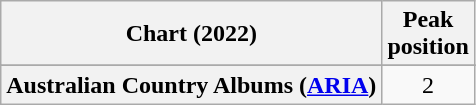<table class="wikitable sortable plainrowheaders" style="text-align:center">
<tr>
<th scope="col">Chart (2022)</th>
<th scope="col">Peak<br>position</th>
</tr>
<tr>
</tr>
<tr>
<th scope="row">Australian Country Albums (<a href='#'>ARIA</a>)</th>
<td>2</td>
</tr>
</table>
